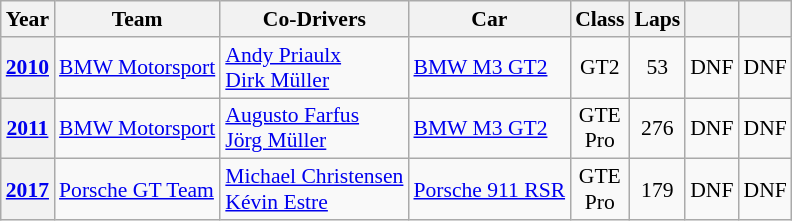<table class="wikitable" style="font-size:90%">
<tr>
<th>Year</th>
<th>Team</th>
<th>Co-Drivers</th>
<th>Car</th>
<th>Class</th>
<th>Laps</th>
<th></th>
<th></th>
</tr>
<tr align="center">
<th><a href='#'>2010</a></th>
<td align="left"> <a href='#'>BMW Motorsport</a></td>
<td align="left"> <a href='#'>Andy Priaulx</a><br> <a href='#'>Dirk Müller</a></td>
<td align="left"><a href='#'>BMW M3 GT2</a></td>
<td>GT2</td>
<td>53</td>
<td>DNF</td>
<td>DNF</td>
</tr>
<tr align="center">
<th><a href='#'>2011</a></th>
<td align="left"> <a href='#'>BMW Motorsport</a></td>
<td align="left"> <a href='#'>Augusto Farfus</a><br> <a href='#'>Jörg Müller</a></td>
<td align="left"><a href='#'>BMW M3 GT2</a></td>
<td>GTE<br>Pro</td>
<td>276</td>
<td>DNF</td>
<td>DNF</td>
</tr>
<tr align="center">
<th><a href='#'>2017</a></th>
<td align="left"> <a href='#'>Porsche GT Team</a></td>
<td align="left"> <a href='#'>Michael Christensen</a><br> <a href='#'>Kévin Estre</a></td>
<td align="left"><a href='#'>Porsche 911 RSR</a></td>
<td>GTE<br>Pro</td>
<td>179</td>
<td>DNF</td>
<td>DNF</td>
</tr>
</table>
